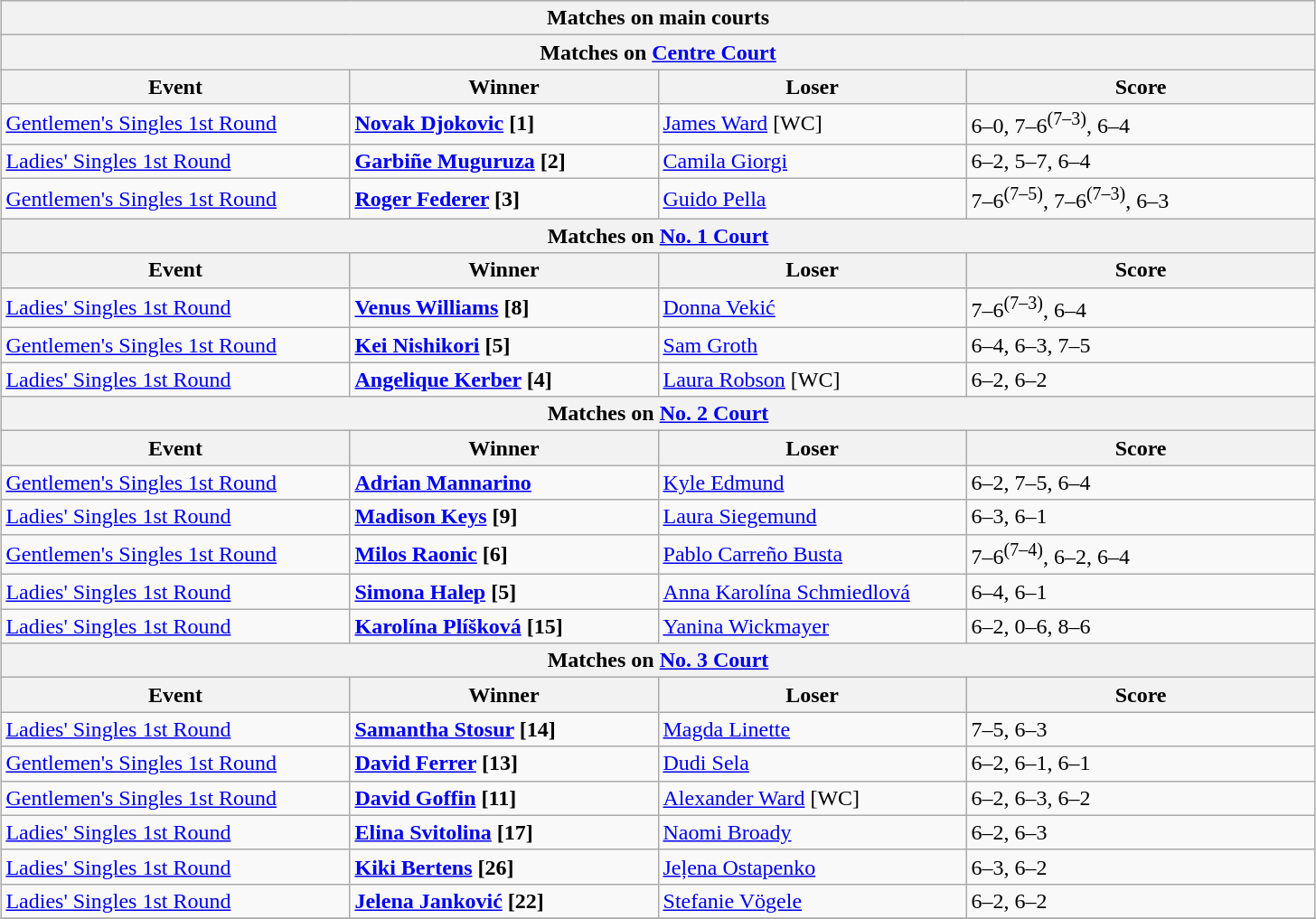<table class="wikitable collapsible uncollapsed" style="margin:auto;">
<tr>
<th colspan="4" style="white-space:nowrap;">Matches on main courts</th>
</tr>
<tr>
<th colspan="4">Matches on <a href='#'>Centre Court</a></th>
</tr>
<tr>
<th width=250>Event</th>
<th width=220>Winner</th>
<th width=220>Loser</th>
<th width=250>Score</th>
</tr>
<tr>
<td><a href='#'>Gentlemen's Singles 1st Round</a></td>
<td> <strong><a href='#'>Novak Djokovic</a> [1]</strong></td>
<td> <a href='#'>James Ward</a> [WC]</td>
<td>6–0, 7–6<sup>(7–3)</sup>, 6–4</td>
</tr>
<tr>
<td><a href='#'>Ladies' Singles 1st Round</a></td>
<td> <strong><a href='#'>Garbiñe Muguruza</a> [2]</strong></td>
<td> <a href='#'>Camila Giorgi</a></td>
<td>6–2, 5–7, 6–4</td>
</tr>
<tr>
<td><a href='#'>Gentlemen's Singles 1st Round</a></td>
<td> <strong><a href='#'>Roger Federer</a> [3]</strong></td>
<td> <a href='#'>Guido Pella</a></td>
<td>7–6<sup>(7–5)</sup>, 7–6<sup>(7–3)</sup>, 6–3</td>
</tr>
<tr>
<th colspan="4">Matches on <a href='#'>No. 1 Court</a></th>
</tr>
<tr>
<th width=220>Event</th>
<th width=220>Winner</th>
<th width=220>Loser</th>
<th width=250>Score</th>
</tr>
<tr>
<td><a href='#'>Ladies' Singles 1st Round</a></td>
<td> <strong><a href='#'>Venus Williams</a> [8]</strong></td>
<td> <a href='#'>Donna Vekić</a></td>
<td>7–6<sup>(7–3)</sup>, 6–4</td>
</tr>
<tr>
<td><a href='#'>Gentlemen's Singles 1st Round</a></td>
<td> <strong><a href='#'>Kei Nishikori</a> [5]</strong></td>
<td> <a href='#'>Sam Groth</a></td>
<td>6–4, 6–3, 7–5</td>
</tr>
<tr>
<td><a href='#'>Ladies' Singles 1st Round</a></td>
<td> <strong><a href='#'>Angelique Kerber</a> [4]</strong></td>
<td> <a href='#'>Laura Robson</a> [WC]</td>
<td>6–2, 6–2</td>
</tr>
<tr>
<th colspan="4">Matches on <a href='#'>No. 2 Court</a></th>
</tr>
<tr>
<th width=250>Event</th>
<th width=220>Winner</th>
<th width=220>Loser</th>
<th width=220>Score</th>
</tr>
<tr>
<td><a href='#'>Gentlemen's Singles 1st Round</a></td>
<td> <strong><a href='#'>Adrian Mannarino</a></strong></td>
<td> <a href='#'>Kyle Edmund</a></td>
<td>6–2, 7–5, 6–4</td>
</tr>
<tr>
<td><a href='#'>Ladies' Singles 1st Round</a></td>
<td> <strong><a href='#'>Madison Keys</a> [9]</strong></td>
<td> <a href='#'>Laura Siegemund</a></td>
<td>6–3, 6–1</td>
</tr>
<tr>
<td><a href='#'>Gentlemen's Singles 1st Round</a></td>
<td> <strong><a href='#'>Milos Raonic</a> [6]</strong></td>
<td> <a href='#'>Pablo Carreño Busta</a></td>
<td>7–6<sup>(7–4)</sup>, 6–2, 6–4</td>
</tr>
<tr>
<td><a href='#'>Ladies' Singles 1st Round</a></td>
<td> <strong><a href='#'>Simona Halep</a> [5]</strong></td>
<td> <a href='#'>Anna Karolína Schmiedlová</a></td>
<td>6–4, 6–1</td>
</tr>
<tr>
<td><a href='#'>Ladies' Singles 1st Round</a></td>
<td> <strong><a href='#'>Karolína Plíšková</a> [15]</strong></td>
<td> <a href='#'>Yanina Wickmayer</a></td>
<td>6–2, 0–6, 8–6</td>
</tr>
<tr>
<th colspan="4">Matches on <a href='#'>No. 3 Court</a></th>
</tr>
<tr>
<th width=250>Event</th>
<th width=220>Winner</th>
<th width=220>Loser</th>
<th width=220>Score</th>
</tr>
<tr>
<td><a href='#'>Ladies' Singles 1st Round</a></td>
<td> <strong><a href='#'>Samantha Stosur</a> [14]</strong></td>
<td> <a href='#'>Magda Linette</a></td>
<td>7–5, 6–3</td>
</tr>
<tr>
<td><a href='#'>Gentlemen's Singles 1st Round</a></td>
<td> <strong><a href='#'>David Ferrer</a> [13]</strong></td>
<td> <a href='#'>Dudi Sela</a></td>
<td>6–2, 6–1, 6–1</td>
</tr>
<tr>
<td><a href='#'>Gentlemen's Singles 1st Round</a></td>
<td> <strong><a href='#'>David Goffin</a> [11]</strong></td>
<td> <a href='#'>Alexander Ward</a> [WC]</td>
<td>6–2, 6–3, 6–2</td>
</tr>
<tr>
<td><a href='#'>Ladies' Singles 1st Round</a></td>
<td> <strong><a href='#'>Elina Svitolina</a> [17]</strong></td>
<td> <a href='#'>Naomi Broady</a></td>
<td>6–2, 6–3</td>
</tr>
<tr>
<td><a href='#'>Ladies' Singles 1st Round</a></td>
<td> <strong><a href='#'>Kiki Bertens</a> [26]</strong></td>
<td> <a href='#'>Jeļena Ostapenko</a></td>
<td>6–3, 6–2</td>
</tr>
<tr>
<td><a href='#'>Ladies' Singles 1st Round</a></td>
<td> <strong><a href='#'>Jelena Janković</a> [22]</strong></td>
<td> <a href='#'>Stefanie Vögele</a></td>
<td>6–2, 6–2</td>
</tr>
<tr>
</tr>
</table>
